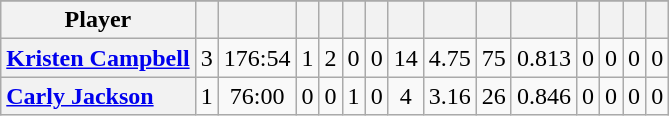<table class="wikitable sortable" style="text-align:center">
<tr>
</tr>
<tr>
<th scope="col">Player</th>
<th scope="col"></th>
<th scope="col"></th>
<th scope="col"></th>
<th scope="col"></th>
<th scope="col"></th>
<th scope="col"></th>
<th scope="col"></th>
<th scope="col"></th>
<th scope="col"></th>
<th scope="col"></th>
<th scope="col"></th>
<th scope="col"></th>
<th scope="col"></th>
<th scope="col"></th>
</tr>
<tr>
<th scope="row" style="text-align:left;"><a href='#'>Kristen Campbell</a></th>
<td>3</td>
<td>176:54</td>
<td>1</td>
<td>2</td>
<td>0</td>
<td>0</td>
<td>14</td>
<td>4.75</td>
<td>75</td>
<td>0.813</td>
<td>0</td>
<td>0</td>
<td>0</td>
<td>0</td>
</tr>
<tr>
<th scope="row" style="text-align:left;"><a href='#'>Carly Jackson</a></th>
<td>1</td>
<td>76:00</td>
<td>0</td>
<td>0</td>
<td>1</td>
<td>0</td>
<td>4</td>
<td>3.16</td>
<td>26</td>
<td>0.846</td>
<td>0</td>
<td>0</td>
<td>0</td>
<td>0</td>
</tr>
</table>
